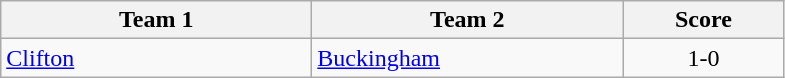<table class="wikitable" style="font-size: 100%">
<tr>
<th width=200>Team 1</th>
<th width=200>Team 2</th>
<th width=100>Score</th>
</tr>
<tr>
<td><a href='#'>Clifton</a></td>
<td><a href='#'>Buckingham</a></td>
<td align=center>1-0</td>
</tr>
</table>
